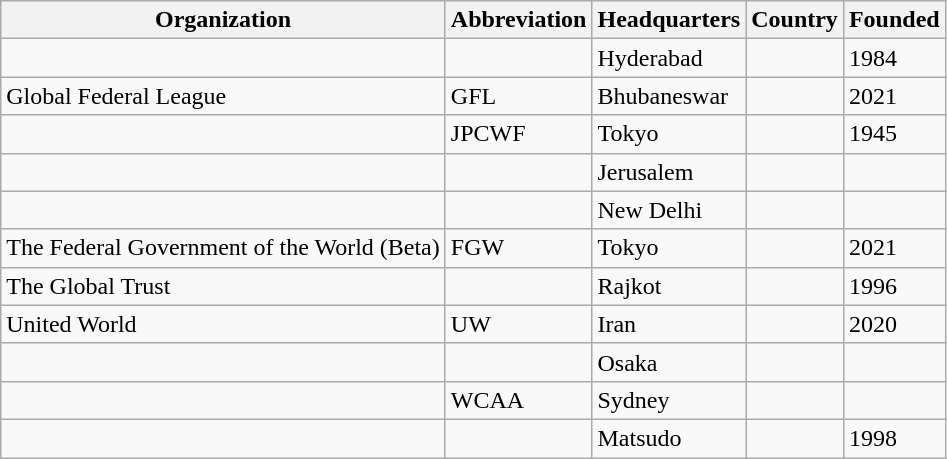<table class="wikitable sortable">
<tr>
<th>Organization</th>
<th>Abbreviation</th>
<th>Headquarters</th>
<th>Country</th>
<th>Founded</th>
</tr>
<tr>
<td></td>
<td></td>
<td>Hyderabad</td>
<td></td>
<td>1984</td>
</tr>
<tr>
<td>Global Federal League</td>
<td>GFL</td>
<td>Bhubaneswar</td>
<td><br></td>
<td>2021</td>
</tr>
<tr>
<td></td>
<td>JPCWF</td>
<td>Tokyo</td>
<td></td>
<td>1945</td>
</tr>
<tr>
<td></td>
<td></td>
<td>Jerusalem</td>
<td></td>
<td></td>
</tr>
<tr>
<td></td>
<td></td>
<td>New Delhi</td>
<td></td>
<td></td>
</tr>
<tr>
<td>The Federal Government of the World (Beta)</td>
<td>FGW</td>
<td>Tokyo</td>
<td></td>
<td>2021</td>
</tr>
<tr>
<td>The Global Trust</td>
<td></td>
<td>Rajkot</td>
<td></td>
<td>1996</td>
</tr>
<tr>
<td>United World</td>
<td>UW</td>
<td>Iran</td>
<td></td>
<td>2020</td>
</tr>
<tr>
<td></td>
<td></td>
<td>Osaka</td>
<td></td>
<td></td>
</tr>
<tr>
<td></td>
<td>WCAA</td>
<td>Sydney</td>
<td></td>
<td></td>
</tr>
<tr>
<td></td>
<td></td>
<td>Matsudo</td>
<td></td>
<td>1998</td>
</tr>
</table>
